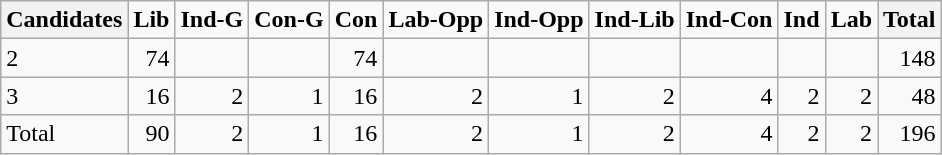<table class="wikitable" style="text-align:right;">
<tr>
<th>Candidates</th>
<td><strong>Lib</strong></td>
<td><strong>Ind-G</strong></td>
<td><strong>Con-G</strong></td>
<td><strong>Con</strong></td>
<td><strong>Lab-Opp</strong></td>
<td><strong>Ind-Opp</strong></td>
<td><strong>Ind-Lib</strong></td>
<td><strong>Ind-Con</strong></td>
<td><strong>Ind</strong></td>
<td><strong>Lab</strong></td>
<th>Total</th>
</tr>
<tr>
<td style="text-align:left;">2</td>
<td>74</td>
<td></td>
<td></td>
<td>74</td>
<td></td>
<td></td>
<td></td>
<td></td>
<td></td>
<td></td>
<td>148</td>
</tr>
<tr>
<td style="text-align:left;">3</td>
<td>16</td>
<td>2</td>
<td>1</td>
<td>16</td>
<td>2</td>
<td>1</td>
<td>2</td>
<td>4</td>
<td>2</td>
<td>2</td>
<td>48</td>
</tr>
<tr>
<td style="text-align:left;">Total</td>
<td>90</td>
<td>2</td>
<td>1</td>
<td>16</td>
<td>2</td>
<td>1</td>
<td>2</td>
<td>4</td>
<td>2</td>
<td>2</td>
<td>196</td>
</tr>
</table>
